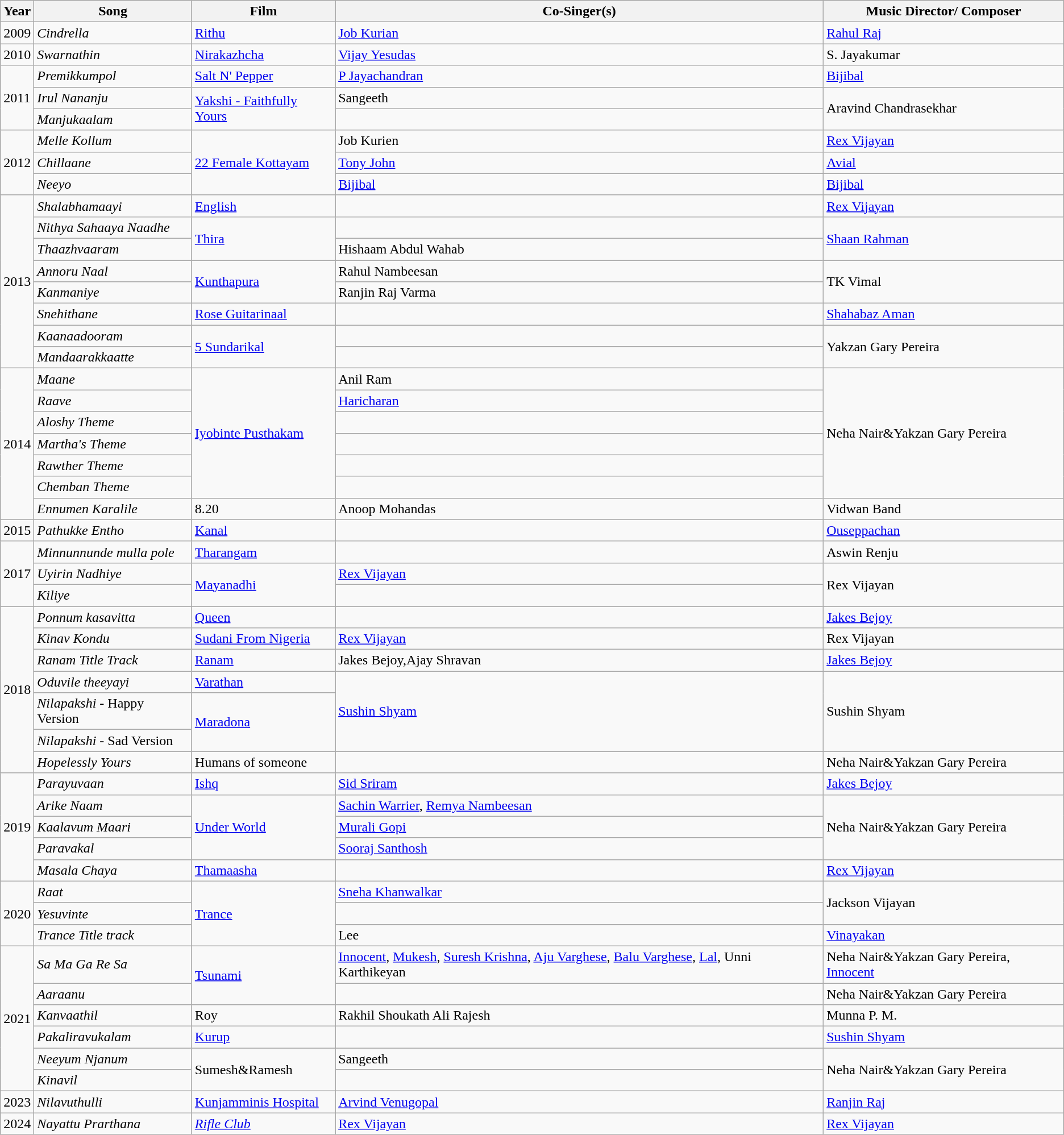<table class="wikitable">
<tr>
<th>Year</th>
<th>Song</th>
<th>Film</th>
<th>Co-Singer(s)</th>
<th>Music Director/ Composer</th>
</tr>
<tr>
<td>2009</td>
<td><em>Cindrella</em></td>
<td><a href='#'>Rithu</a></td>
<td><a href='#'>Job Kurian</a></td>
<td><a href='#'>Rahul Raj</a></td>
</tr>
<tr>
<td>2010</td>
<td><em>Swarnathin</em></td>
<td><a href='#'>Nirakazhcha</a></td>
<td><a href='#'>Vijay Yesudas</a></td>
<td>S. Jayakumar</td>
</tr>
<tr>
<td rowspan="3">2011</td>
<td><em>Premikkumpol</em></td>
<td><a href='#'>Salt N' Pepper</a></td>
<td><a href='#'>P Jayachandran</a></td>
<td><a href='#'>Bijibal</a></td>
</tr>
<tr>
<td><em>Irul Nananju</em></td>
<td rowspan="2"><a href='#'>Yakshi - Faithfully Yours</a></td>
<td>Sangeeth</td>
<td rowspan="2">Aravind Chandrasekhar</td>
</tr>
<tr>
<td><em>Manjukaalam</em></td>
<td></td>
</tr>
<tr>
<td rowspan="3">2012</td>
<td><em>Melle Kollum</em></td>
<td rowspan="3"><a href='#'>22 Female Kottayam</a></td>
<td>Job Kurien</td>
<td><a href='#'>Rex Vijayan</a></td>
</tr>
<tr>
<td><em>Chillaane</em></td>
<td><a href='#'>Tony John</a></td>
<td><a href='#'>Avial</a></td>
</tr>
<tr>
<td><em>Neeyo</em></td>
<td><a href='#'>Bijibal</a></td>
<td><a href='#'>Bijibal</a></td>
</tr>
<tr>
<td rowspan="8">2013</td>
<td><em>Shalabhamaayi</em></td>
<td><a href='#'>English</a></td>
<td></td>
<td><a href='#'>Rex Vijayan</a></td>
</tr>
<tr>
<td><em>Nithya Sahaaya Naadhe</em></td>
<td rowspan="2"><a href='#'>Thira</a></td>
<td></td>
<td rowspan=2><a href='#'>Shaan Rahman</a></td>
</tr>
<tr>
<td><em>Thaazhvaaram</em></td>
<td>Hishaam Abdul Wahab</td>
</tr>
<tr>
<td><em>Annoru Naal</em></td>
<td rowspan="2"><a href='#'>Kunthapura</a></td>
<td>Rahul Nambeesan</td>
<td rowspan=2>TK Vimal</td>
</tr>
<tr>
<td><em>Kanmaniye</em></td>
<td>Ranjin Raj Varma</td>
</tr>
<tr>
<td><em>Snehithane</em></td>
<td><a href='#'>Rose Guitarinaal</a></td>
<td></td>
<td><a href='#'>Shahabaz Aman</a></td>
</tr>
<tr>
<td><em>Kaanaadooram</em></td>
<td rowspan="2"><a href='#'>5 Sundarikal</a></td>
<td></td>
<td rowspan=2>Yakzan Gary Pereira</td>
</tr>
<tr>
<td><em>Mandaarakkaatte</em></td>
<td></td>
</tr>
<tr>
<td rowspan="7">2014</td>
<td><em>Maane</em></td>
<td rowspan="6"><a href='#'>Iyobinte Pusthakam</a></td>
<td>Anil Ram</td>
<td rowspan=6>Neha Nair&Yakzan Gary Pereira</td>
</tr>
<tr>
<td><em>Raave</em></td>
<td><a href='#'>Haricharan</a></td>
</tr>
<tr>
<td><em>Aloshy Theme</em></td>
<td></td>
</tr>
<tr>
<td><em>Martha's Theme</em></td>
<td></td>
</tr>
<tr>
<td><em>Rawther Theme</em></td>
<td></td>
</tr>
<tr>
<td><em>Chemban Theme</em></td>
<td></td>
</tr>
<tr>
<td><em>Ennumen Karalile</em></td>
<td>8.20</td>
<td>Anoop Mohandas</td>
<td>Vidwan Band</td>
</tr>
<tr>
<td>2015</td>
<td><em>Pathukke Entho</em></td>
<td><a href='#'>Kanal</a></td>
<td></td>
<td><a href='#'>Ouseppachan</a></td>
</tr>
<tr>
<td rowspan="3">2017</td>
<td><em>Minnunnunde mulla pole</em></td>
<td><a href='#'>Tharangam</a></td>
<td></td>
<td>Aswin Renju</td>
</tr>
<tr>
<td><em>Uyirin Nadhiye</em></td>
<td rowspan="2"><a href='#'>Mayanadhi</a></td>
<td><a href='#'>Rex Vijayan</a></td>
<td rowspan=2>Rex Vijayan</td>
</tr>
<tr>
<td><em>Kiliye</em></td>
<td></td>
</tr>
<tr>
<td rowspan="7">2018</td>
<td><em>Ponnum kasavitta</em></td>
<td><a href='#'>Queen</a></td>
<td></td>
<td><a href='#'>Jakes Bejoy</a></td>
</tr>
<tr>
<td><em>Kinav Kondu</em></td>
<td><a href='#'>Sudani From Nigeria</a></td>
<td><a href='#'>Rex Vijayan</a></td>
<td>Rex Vijayan</td>
</tr>
<tr>
<td><em>Ranam Title Track</em></td>
<td><a href='#'>Ranam</a></td>
<td>Jakes Bejoy,Ajay Shravan</td>
<td><a href='#'>Jakes Bejoy</a></td>
</tr>
<tr>
<td><em>Oduvile theeyayi</em></td>
<td><a href='#'>Varathan</a></td>
<td rowspan=3><a href='#'>Sushin Shyam</a></td>
<td rowspan=3>Sushin Shyam</td>
</tr>
<tr>
<td><em>Nilapakshi</em> - Happy Version</td>
<td rowspan=2><a href='#'>Maradona</a></td>
</tr>
<tr>
<td><em>Nilapakshi</em> - Sad Version</td>
</tr>
<tr>
<td><em>Hopelessly Yours</em></td>
<td>Humans of someone</td>
<td></td>
<td>Neha Nair&Yakzan Gary Pereira</td>
</tr>
<tr>
<td rowspan="5">2019</td>
<td><em>Parayuvaan</em></td>
<td><a href='#'>Ishq</a></td>
<td><a href='#'>Sid Sriram</a></td>
<td><a href='#'>Jakes Bejoy</a></td>
</tr>
<tr>
<td><em>Arike Naam</em></td>
<td rowspan="3"><a href='#'>Under World</a></td>
<td><a href='#'>Sachin Warrier</a>, <a href='#'>Remya Nambeesan</a></td>
<td rowspan=3>Neha Nair&Yakzan Gary Pereira</td>
</tr>
<tr>
<td><em>Kaalavum Maari</em></td>
<td><a href='#'>Murali Gopi</a></td>
</tr>
<tr>
<td><em>Paravakal</em></td>
<td><a href='#'>Sooraj Santhosh</a></td>
</tr>
<tr>
<td><em>Masala Chaya</em></td>
<td><a href='#'>Thamaasha</a></td>
<td></td>
<td><a href='#'>Rex Vijayan</a></td>
</tr>
<tr>
<td rowspan="3">2020</td>
<td><em>Raat</em></td>
<td rowspan="3"><a href='#'>Trance</a></td>
<td><a href='#'>Sneha Khanwalkar</a></td>
<td rowspan=2>Jackson Vijayan</td>
</tr>
<tr>
<td><em>Yesuvinte</em></td>
<td></td>
</tr>
<tr>
<td><em>Trance Title track</em></td>
<td>Lee</td>
<td><a href='#'>Vinayakan</a></td>
</tr>
<tr>
<td rowspan="6">2021</td>
<td><em>Sa Ma Ga Re Sa</em></td>
<td rowspan="2"><a href='#'>Tsunami</a></td>
<td><a href='#'>Innocent</a>, <a href='#'>Mukesh</a>, <a href='#'>Suresh Krishna</a>, <a href='#'>Aju Varghese</a>, <a href='#'>Balu Varghese</a>, <a href='#'>Lal</a>, Unni Karthikeyan</td>
<td>Neha Nair&Yakzan Gary Pereira, <a href='#'>Innocent</a></td>
</tr>
<tr>
<td><em>Aaraanu</em></td>
<td></td>
<td>Neha Nair&Yakzan Gary Pereira</td>
</tr>
<tr>
<td><em>Kanvaathil</em></td>
<td>Roy</td>
<td>Rakhil Shoukath Ali Rajesh</td>
<td>Munna P. M.</td>
</tr>
<tr>
<td><em>Pakaliravukalam</em></td>
<td><a href='#'>Kurup</a></td>
<td></td>
<td><a href='#'>Sushin Shyam</a></td>
</tr>
<tr>
<td><em>Neeyum Njanum</em></td>
<td rowspan="2">Sumesh&Ramesh</td>
<td>Sangeeth</td>
<td rowspan="2">Neha Nair&Yakzan Gary Pereira</td>
</tr>
<tr>
<td><em>Kinavil</em></td>
<td></td>
</tr>
<tr>
<td>2023</td>
<td><em>Nilavuthulli</em></td>
<td><a href='#'>Kunjamminis Hospital</a></td>
<td><a href='#'>Arvind Venugopal</a></td>
<td><a href='#'>Ranjin Raj</a></td>
</tr>
<tr>
<td>2024</td>
<td><em>Nayattu Prarthana</em></td>
<td><em><a href='#'>Rifle Club</a></em></td>
<td><a href='#'>Rex Vijayan</a></td>
<td><a href='#'>Rex Vijayan</a></td>
</tr>
</table>
